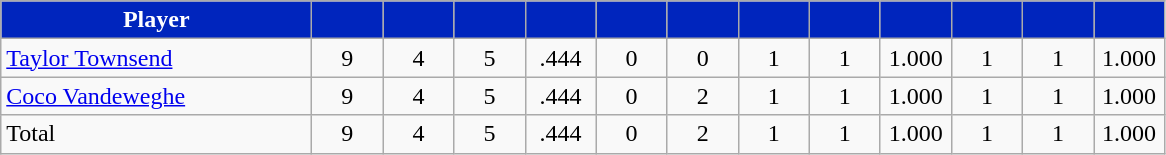<table class="wikitable" style="text-align:center">
<tr>
<th style="background:#0025BD; color:white" width="200px">Player</th>
<th style="background:#0025BD; color:white" width="40px"></th>
<th style="background:#0025BD; color:white" width="40px"></th>
<th style="background:#0025BD; color:white" width="40px"></th>
<th style="background:#0025BD; color:white" width="40px"></th>
<th style="background:#0025BD; color:white" width="40px"></th>
<th style="background:#0025BD; color:white" width="40px"></th>
<th style="background:#0025BD; color:white" width="40px"></th>
<th style="background:#0025BD; color:white" width="40px"></th>
<th style="background:#0025BD; color:white" width="40px"></th>
<th style="background:#0025BD; color:white" width="40px"></th>
<th style="background:#0025BD; color:white" width="40px"></th>
<th style="background:#0025BD; color:white" width="40px"></th>
</tr>
<tr>
<td style="text-align:left"><a href='#'>Taylor Townsend</a></td>
<td>9</td>
<td>4</td>
<td>5</td>
<td>.444</td>
<td>0</td>
<td>0</td>
<td>1</td>
<td>1</td>
<td>1.000</td>
<td>1</td>
<td>1</td>
<td>1.000</td>
</tr>
<tr>
<td style="text-align:left"><a href='#'>Coco Vandeweghe</a></td>
<td>9</td>
<td>4</td>
<td>5</td>
<td>.444</td>
<td>0</td>
<td>2</td>
<td>1</td>
<td>1</td>
<td>1.000</td>
<td>1</td>
<td>1</td>
<td>1.000</td>
</tr>
<tr>
<td style="text-align:left">Total</td>
<td>9</td>
<td>4</td>
<td>5</td>
<td>.444</td>
<td>0</td>
<td>2</td>
<td>1</td>
<td>1</td>
<td>1.000</td>
<td>1</td>
<td>1</td>
<td>1.000</td>
</tr>
</table>
